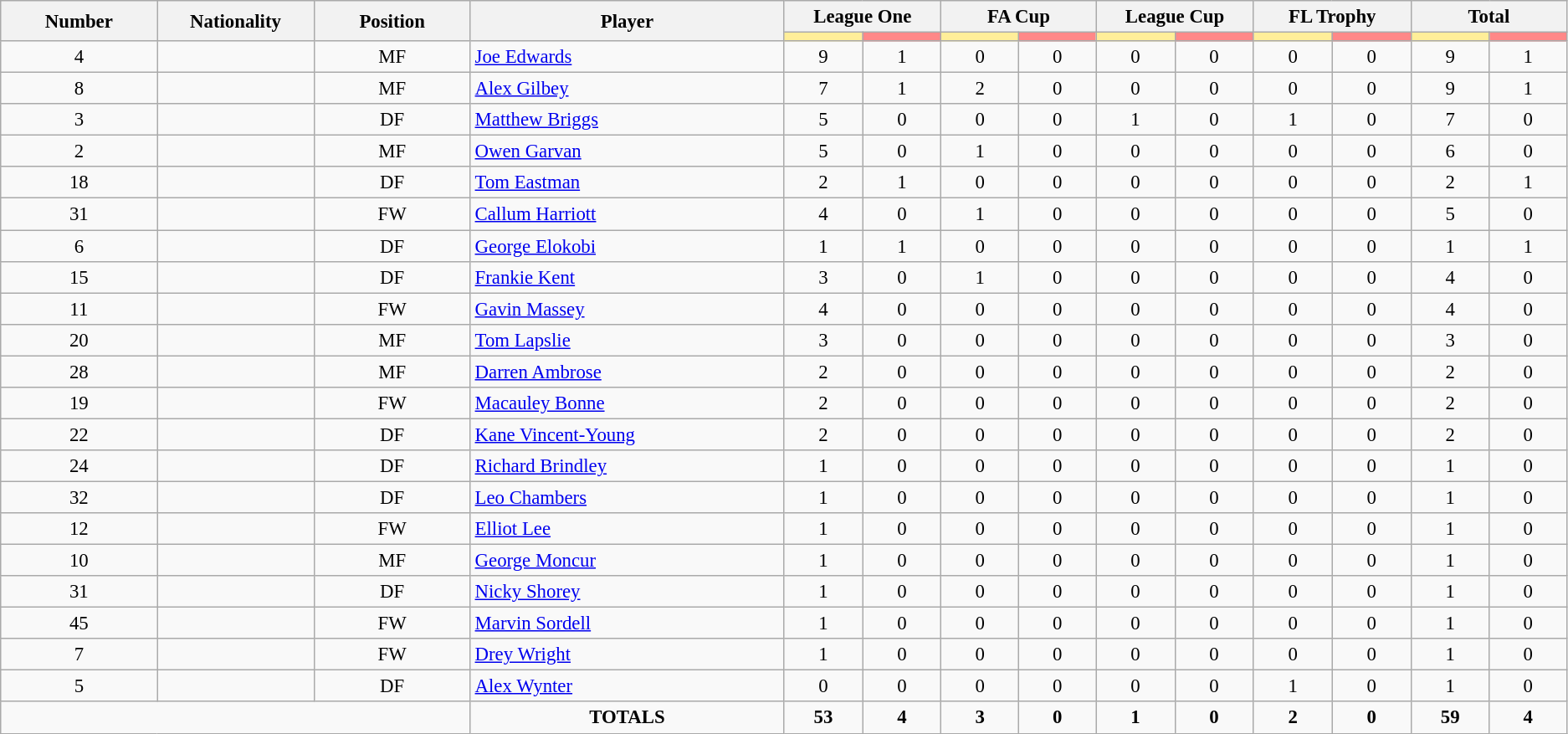<table class="wikitable" style="font-size: 95%; text-align: center;">
<tr>
<th rowspan="2" width="10%" align="center">Number</th>
<th rowspan="2" width="10%" align="center">Nationality</th>
<th rowspan="2" width="10%" align="center">Position</th>
<th rowspan="2" width="20%" align="center">Player</th>
<th colspan="2" align="center">League One</th>
<th colspan="2" align="center">FA Cup</th>
<th colspan="2" align="center">League Cup</th>
<th colspan="2" align="center">FL Trophy</th>
<th colspan="2" align="center">Total</th>
</tr>
<tr>
<th width=60 style="background: #FFEE99"></th>
<th width=60 style="background: #FF8888"></th>
<th width=60 style="background: #FFEE99"></th>
<th width=60 style="background: #FF8888"></th>
<th width=60 style="background: #FFEE99"></th>
<th width=60 style="background: #FF8888"></th>
<th width=60 style="background: #FFEE99"></th>
<th width=60 style="background: #FF8888"></th>
<th width=60 style="background: #FFEE99"></th>
<th width=60 style="background: #FF8888"></th>
</tr>
<tr>
<td>4</td>
<td></td>
<td>MF</td>
<td align="left"><a href='#'>Joe Edwards</a></td>
<td>9</td>
<td>1</td>
<td>0</td>
<td>0</td>
<td>0</td>
<td>0</td>
<td>0</td>
<td>0</td>
<td>9</td>
<td>1</td>
</tr>
<tr>
<td>8</td>
<td></td>
<td>MF</td>
<td align="left"><a href='#'>Alex Gilbey</a></td>
<td>7</td>
<td>1</td>
<td>2</td>
<td>0</td>
<td>0</td>
<td>0</td>
<td>0</td>
<td>0</td>
<td>9</td>
<td>1</td>
</tr>
<tr>
<td>3</td>
<td></td>
<td>DF</td>
<td align="left"><a href='#'>Matthew Briggs</a></td>
<td>5</td>
<td>0</td>
<td>0</td>
<td>0</td>
<td>1</td>
<td>0</td>
<td>1</td>
<td>0</td>
<td>7</td>
<td>0</td>
</tr>
<tr>
<td>2</td>
<td></td>
<td>MF</td>
<td align="left"><a href='#'>Owen Garvan</a></td>
<td>5</td>
<td>0</td>
<td>1</td>
<td>0</td>
<td>0</td>
<td>0</td>
<td>0</td>
<td>0</td>
<td>6</td>
<td>0</td>
</tr>
<tr>
<td>18</td>
<td></td>
<td>DF</td>
<td align="left"><a href='#'>Tom Eastman</a></td>
<td>2</td>
<td>1</td>
<td>0</td>
<td>0</td>
<td>0</td>
<td>0</td>
<td>0</td>
<td>0</td>
<td>2</td>
<td>1</td>
</tr>
<tr>
<td>31</td>
<td></td>
<td>FW</td>
<td align="left"><a href='#'>Callum Harriott</a></td>
<td>4</td>
<td>0</td>
<td>1</td>
<td>0</td>
<td>0</td>
<td>0</td>
<td>0</td>
<td>0</td>
<td>5</td>
<td>0</td>
</tr>
<tr>
<td>6</td>
<td></td>
<td>DF</td>
<td align="left"><a href='#'>George Elokobi</a></td>
<td>1</td>
<td>1</td>
<td>0</td>
<td>0</td>
<td>0</td>
<td>0</td>
<td>0</td>
<td>0</td>
<td>1</td>
<td>1</td>
</tr>
<tr>
<td>15</td>
<td></td>
<td>DF</td>
<td align="left"><a href='#'>Frankie Kent</a></td>
<td>3</td>
<td>0</td>
<td>1</td>
<td>0</td>
<td>0</td>
<td>0</td>
<td>0</td>
<td>0</td>
<td>4</td>
<td>0</td>
</tr>
<tr>
<td>11</td>
<td></td>
<td>FW</td>
<td align="left"><a href='#'>Gavin Massey</a></td>
<td>4</td>
<td>0</td>
<td>0</td>
<td>0</td>
<td>0</td>
<td>0</td>
<td>0</td>
<td>0</td>
<td>4</td>
<td>0</td>
</tr>
<tr>
<td>20</td>
<td></td>
<td>MF</td>
<td align="left"><a href='#'>Tom Lapslie</a></td>
<td>3</td>
<td>0</td>
<td>0</td>
<td>0</td>
<td>0</td>
<td>0</td>
<td>0</td>
<td>0</td>
<td>3</td>
<td>0</td>
</tr>
<tr>
<td>28</td>
<td></td>
<td>MF</td>
<td align="left"><a href='#'>Darren Ambrose</a></td>
<td>2</td>
<td>0</td>
<td>0</td>
<td>0</td>
<td>0</td>
<td>0</td>
<td>0</td>
<td>0</td>
<td>2</td>
<td>0</td>
</tr>
<tr>
<td>19</td>
<td></td>
<td>FW</td>
<td align="left"><a href='#'>Macauley Bonne</a></td>
<td>2</td>
<td>0</td>
<td>0</td>
<td>0</td>
<td>0</td>
<td>0</td>
<td>0</td>
<td>0</td>
<td>2</td>
<td>0</td>
</tr>
<tr>
<td>22</td>
<td></td>
<td>DF</td>
<td align="left"><a href='#'>Kane Vincent-Young</a></td>
<td>2</td>
<td>0</td>
<td>0</td>
<td>0</td>
<td>0</td>
<td>0</td>
<td>0</td>
<td>0</td>
<td>2</td>
<td>0</td>
</tr>
<tr>
<td>24</td>
<td></td>
<td>DF</td>
<td align="left"><a href='#'>Richard Brindley</a></td>
<td>1</td>
<td>0</td>
<td>0</td>
<td>0</td>
<td>0</td>
<td>0</td>
<td>0</td>
<td>0</td>
<td>1</td>
<td>0</td>
</tr>
<tr>
<td>32</td>
<td></td>
<td>DF</td>
<td align="left"><a href='#'>Leo Chambers</a></td>
<td>1</td>
<td>0</td>
<td>0</td>
<td>0</td>
<td>0</td>
<td>0</td>
<td>0</td>
<td>0</td>
<td>1</td>
<td>0</td>
</tr>
<tr>
<td>12</td>
<td></td>
<td>FW</td>
<td align="left"><a href='#'>Elliot Lee</a></td>
<td>1</td>
<td>0</td>
<td>0</td>
<td>0</td>
<td>0</td>
<td>0</td>
<td>0</td>
<td>0</td>
<td>1</td>
<td>0</td>
</tr>
<tr>
<td>10</td>
<td></td>
<td>MF</td>
<td align="left"><a href='#'>George Moncur</a></td>
<td>1</td>
<td>0</td>
<td>0</td>
<td>0</td>
<td>0</td>
<td>0</td>
<td>0</td>
<td>0</td>
<td>1</td>
<td>0</td>
</tr>
<tr>
<td>31</td>
<td></td>
<td>DF</td>
<td align="left"><a href='#'>Nicky Shorey</a></td>
<td>1</td>
<td>0</td>
<td>0</td>
<td>0</td>
<td>0</td>
<td>0</td>
<td>0</td>
<td>0</td>
<td>1</td>
<td>0</td>
</tr>
<tr>
<td>45</td>
<td></td>
<td>FW</td>
<td align="left"><a href='#'>Marvin Sordell</a></td>
<td>1</td>
<td>0</td>
<td>0</td>
<td>0</td>
<td>0</td>
<td>0</td>
<td>0</td>
<td>0</td>
<td>1</td>
<td>0</td>
</tr>
<tr>
<td>7</td>
<td></td>
<td>FW</td>
<td align="left"><a href='#'>Drey Wright</a></td>
<td>1</td>
<td>0</td>
<td>0</td>
<td>0</td>
<td>0</td>
<td>0</td>
<td>0</td>
<td>0</td>
<td>1</td>
<td>0</td>
</tr>
<tr>
<td>5</td>
<td></td>
<td>DF</td>
<td align="left"><a href='#'>Alex Wynter</a></td>
<td>0</td>
<td>0</td>
<td>0</td>
<td>0</td>
<td>0</td>
<td>0</td>
<td>1</td>
<td>0</td>
<td>1</td>
<td>0</td>
</tr>
<tr>
<td colspan="3"></td>
<td><strong>TOTALS</strong></td>
<td><strong>53</strong></td>
<td><strong>4</strong></td>
<td><strong>3</strong></td>
<td><strong>0</strong></td>
<td><strong>1</strong></td>
<td><strong>0</strong></td>
<td><strong>2</strong></td>
<td><strong>0</strong></td>
<td><strong>59</strong></td>
<td><strong>4</strong></td>
</tr>
</table>
